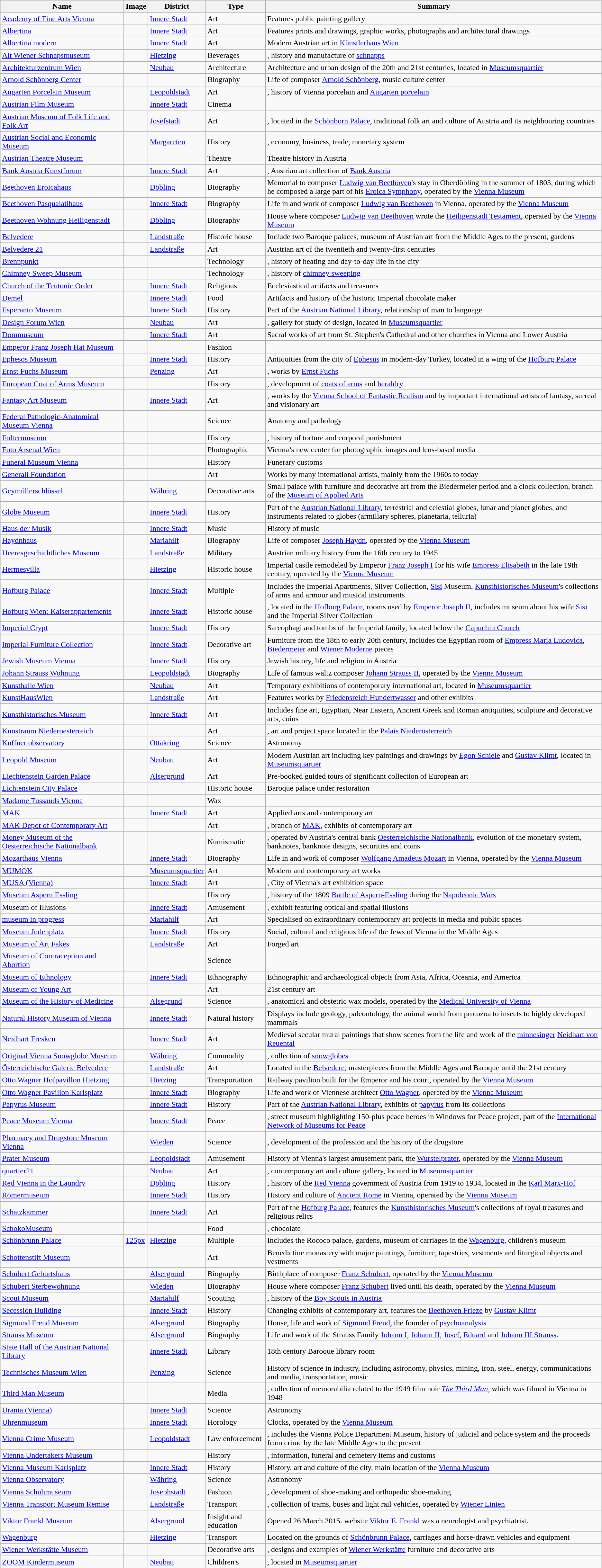<table class="wikitable sortable">
<tr>
<th>Name</th>
<th>Image</th>
<th>District</th>
<th>Type</th>
<th>Summary</th>
</tr>
<tr>
<td><a href='#'>Academy of Fine Arts Vienna</a></td>
<td></td>
<td><a href='#'>Innere Stadt</a></td>
<td>Art</td>
<td>Features public painting gallery</td>
</tr>
<tr>
<td><a href='#'>Albertina</a></td>
<td></td>
<td><a href='#'>Innere Stadt</a></td>
<td>Art</td>
<td>Features prints and drawings, graphic works, photographs and architectural drawings</td>
</tr>
<tr>
<td><a href='#'>Albertina modern</a></td>
<td></td>
<td><a href='#'>Innere Stadt</a></td>
<td>Art</td>
<td>Modern Austrian art in <a href='#'>Künstlerhaus Wien</a></td>
</tr>
<tr>
<td><a href='#'>Alt Wiener Schnapsmuseum</a></td>
<td></td>
<td><a href='#'>Hietzing</a></td>
<td>Beverages</td>
<td>, history and manufacture of <a href='#'>schnapps</a></td>
</tr>
<tr>
<td><a href='#'>Architekturzentrum Wien</a></td>
<td></td>
<td><a href='#'>Neubau</a></td>
<td>Architecture</td>
<td>Architecture and urban design of the 20th and 21st centuries, located in <a href='#'>Museumsquartier</a></td>
</tr>
<tr>
<td><a href='#'>Arnold Schönberg Center</a></td>
<td></td>
<td></td>
<td>Biography</td>
<td>Life of composer <a href='#'>Arnold Schönberg</a>, music culture center</td>
</tr>
<tr>
<td><a href='#'>Augarten Porcelain Museum</a></td>
<td></td>
<td><a href='#'>Leopoldstadt</a></td>
<td>Art</td>
<td>, history of Vienna porcelain and <a href='#'>Augarten porcelain</a></td>
</tr>
<tr>
<td><a href='#'>Austrian Film Museum</a></td>
<td></td>
<td><a href='#'>Innere Stadt</a></td>
<td>Cinema</td>
<td></td>
</tr>
<tr>
<td><a href='#'>Austrian Museum of Folk Life and Folk Art</a></td>
<td></td>
<td><a href='#'>Josefstadt</a></td>
<td>Art</td>
<td>, located in the <a href='#'>Schönborn Palace</a>, traditional folk art and culture of Austria and its neighbouring countries</td>
</tr>
<tr>
<td><a href='#'>Austrian Social and Economic Museum</a></td>
<td></td>
<td><a href='#'>Margareten</a></td>
<td>History</td>
<td>, economy, business, trade, monetary system</td>
</tr>
<tr>
<td><a href='#'>Austrian Theatre Museum</a></td>
<td></td>
<td></td>
<td>Theatre</td>
<td>Theatre history in Austria</td>
</tr>
<tr>
<td><a href='#'>Bank Austria Kunstforum</a></td>
<td></td>
<td><a href='#'>Innere Stadt</a></td>
<td>Art</td>
<td>, Austrian art collection of <a href='#'>Bank Austria</a></td>
</tr>
<tr>
<td><a href='#'>Beethoven Eroicahaus</a></td>
<td></td>
<td><a href='#'>Döbling</a></td>
<td>Biography</td>
<td>Memorial to composer <a href='#'>Ludwig van Beethoven</a>'s stay in Oberdöbling in the summer of 1803, during which he composed a large part of his <a href='#'>Eroica Symphony</a>, operated by the <a href='#'>Vienna Museum</a></td>
</tr>
<tr>
<td><a href='#'>Beethoven Pasqualatihaus</a></td>
<td></td>
<td><a href='#'>Innere Stadt</a></td>
<td>Biography</td>
<td>Life in and work of composer <a href='#'>Ludwig van Beethoven</a> in Vienna, operated by the <a href='#'>Vienna Museum</a></td>
</tr>
<tr>
<td><a href='#'>Beethoven Wohnung Heiligenstadt</a></td>
<td></td>
<td><a href='#'>Döbling</a></td>
<td>Biography</td>
<td>House where composer <a href='#'>Ludwig van Beethoven</a> wrote the <a href='#'>Heiligenstadt Testament</a>, operated by the <a href='#'>Vienna Museum</a></td>
</tr>
<tr>
<td><a href='#'>Belvedere</a></td>
<td></td>
<td><a href='#'>Landstraße</a></td>
<td>Historic house</td>
<td>Include two Baroque palaces, museum of Austrian art from the Middle Ages to the present, gardens</td>
</tr>
<tr>
<td><a href='#'>Belvedere 21</a></td>
<td></td>
<td><a href='#'>Landstraße</a></td>
<td>Art</td>
<td>Austrian art of the twentieth and twenty-first centuries</td>
</tr>
<tr>
<td><a href='#'>Brennpunkt</a></td>
<td></td>
<td></td>
<td>Technology</td>
<td>, history of heating and day-to-day life in the city</td>
</tr>
<tr>
<td><a href='#'>Chimney Sweep Museum</a></td>
<td></td>
<td></td>
<td>Technology</td>
<td>, history of <a href='#'>chimney sweeping</a></td>
</tr>
<tr>
<td><a href='#'>Church of the Teutonic Order</a></td>
<td></td>
<td><a href='#'>Innere Stadt</a></td>
<td>Religious</td>
<td>Ecclesiastical artifacts and treasures</td>
</tr>
<tr>
<td><a href='#'>Demel</a></td>
<td></td>
<td><a href='#'>Innere Stadt</a></td>
<td>Food</td>
<td>Artifacts and history of the historic Imperial chocolate maker</td>
</tr>
<tr>
<td><a href='#'>Esperanto Museum</a></td>
<td></td>
<td><a href='#'>Innere Stadt</a></td>
<td>History</td>
<td>Part of the <a href='#'>Austrian National Library</a>, relationship of man to language</td>
</tr>
<tr>
<td><a href='#'>Design Forum Wien</a></td>
<td></td>
<td><a href='#'>Neubau</a></td>
<td>Art</td>
<td>, gallery for study of design, located in <a href='#'>Museumsquartier</a></td>
</tr>
<tr>
<td><a href='#'>Dommuseum</a></td>
<td></td>
<td><a href='#'>Innere Stadt</a></td>
<td>Art</td>
<td>Sacral works of art from St. Stephen's Cathedral and other churches in Vienna and Lower Austria</td>
</tr>
<tr>
<td><a href='#'>Emperor Franz Joseph Hat Museum</a></td>
<td></td>
<td></td>
<td>Fashion</td>
<td></td>
</tr>
<tr>
<td><a href='#'>Ephesos Museum</a></td>
<td></td>
<td><a href='#'>Innere Stadt</a></td>
<td>History</td>
<td>Antiquities from the city of <a href='#'>Ephesus</a> in modern-day Turkey, located in a wing of the <a href='#'>Hofburg Palace</a></td>
</tr>
<tr>
<td><a href='#'>Ernst Fuchs Museum</a></td>
<td></td>
<td><a href='#'>Penzing</a></td>
<td>Art</td>
<td>, works by <a href='#'>Ernst Fuchs</a></td>
</tr>
<tr>
<td><a href='#'>European Coat of Arms Museum</a></td>
<td></td>
<td></td>
<td>History</td>
<td>, development of <a href='#'>coats of arms</a> and <a href='#'>heraldry</a></td>
</tr>
<tr>
<td><a href='#'>Fantasy Art Museum</a></td>
<td></td>
<td><a href='#'>Innere Stadt</a></td>
<td>Art</td>
<td>, works by the <a href='#'>Vienna School of Fantastic Realism</a> and by important international artists of fantasy, surreal and visionary art</td>
</tr>
<tr>
<td><a href='#'>Federal Pathologic-Anatomical Museum Vienna</a></td>
<td></td>
<td></td>
<td>Science</td>
<td>Anatomy and pathology</td>
</tr>
<tr>
<td><a href='#'>Foltermuseum</a></td>
<td></td>
<td></td>
<td>History</td>
<td>, history of torture and corporal punishment</td>
</tr>
<tr>
<td><a href='#'>Foto Arsenal Wien</a></td>
<td></td>
<td></td>
<td>Photographic</td>
<td>Vienna’s new center for photographic images and lens-based media</td>
</tr>
<tr>
<td><a href='#'>Funeral Museum Vienna</a></td>
<td></td>
<td></td>
<td>History</td>
<td>Funerary customs</td>
</tr>
<tr>
<td><a href='#'>Generali Foundation</a></td>
<td></td>
<td></td>
<td>Art</td>
<td>Works by many international artists, mainly from the 1960s to today</td>
</tr>
<tr>
<td><a href='#'>Geymüllerschlössel</a></td>
<td></td>
<td><a href='#'>Währing</a></td>
<td>Decorative arts</td>
<td>Small palace with furniture and decorative art from the Biedermeier period and a clock collection, branch of the <a href='#'>Museum of Applied Arts</a></td>
</tr>
<tr>
<td><a href='#'>Globe Museum</a></td>
<td></td>
<td><a href='#'>Innere Stadt</a></td>
<td>History</td>
<td>Part of the <a href='#'>Austrian National Library</a>, terrestrial and celestial globes, lunar and planet globes, and instruments related to globes (armillary spheres, planetaria, telluria)</td>
</tr>
<tr>
<td><a href='#'>Haus der Musik</a></td>
<td></td>
<td><a href='#'>Innere Stadt</a></td>
<td>Music</td>
<td>History of music</td>
</tr>
<tr>
<td><a href='#'>Haydnhaus</a></td>
<td></td>
<td><a href='#'>Mariahilf</a></td>
<td>Biography</td>
<td>Life of composer <a href='#'>Joseph Haydn</a>, operated by the <a href='#'>Vienna Museum</a></td>
</tr>
<tr>
<td><a href='#'>Heeresgeschichtliches Museum</a></td>
<td></td>
<td><a href='#'>Landstraße</a></td>
<td>Military</td>
<td>Austrian military history from the 16th century to 1945</td>
</tr>
<tr>
<td><a href='#'>Hermesvilla</a></td>
<td></td>
<td><a href='#'>Hietzing</a></td>
<td>Historic house</td>
<td>Imperial castle remodeled by Emperor <a href='#'>Franz Joseph I</a> for his wife <a href='#'>Empress Elisabeth</a> in the late 19th century, operated by the <a href='#'>Vienna Museum</a></td>
</tr>
<tr>
<td><a href='#'>Hofburg Palace</a></td>
<td></td>
<td><a href='#'>Innere Stadt</a></td>
<td>Multiple</td>
<td>Includes the Imperial Apartments, Silver Collection, <a href='#'>Sisi</a> Museum, <a href='#'>Kunsthistorisches Museum</a>'s collections of arms and armour and musical instruments</td>
</tr>
<tr>
<td><a href='#'>Hofburg Wien: Kaiserappartements</a></td>
<td></td>
<td><a href='#'>Innere Stadt</a></td>
<td>Historic house</td>
<td>, located in the <a href='#'>Hofburg Palace</a>, rooms used by <a href='#'>Emperor Joseph II</a>, includes museum about his wife <a href='#'>Sisi</a> and the Imperial Silver Collection</td>
</tr>
<tr>
<td><a href='#'>Imperial Crypt</a></td>
<td></td>
<td><a href='#'>Innere Stadt</a></td>
<td>History</td>
<td>Sarcophagi and tombs of the Imperial family, located below the <a href='#'>Capuchin Church</a></td>
</tr>
<tr>
<td><a href='#'>Imperial Furniture Collection</a></td>
<td></td>
<td><a href='#'>Innere Stadt</a></td>
<td>Decorative art</td>
<td>Furniture from the 18th to early 20th century, includes the Egyptian room of <a href='#'>Empress Maria Ludovica</a>, <a href='#'>Biedermeier</a> and <a href='#'>Wiener Moderne</a> pieces</td>
</tr>
<tr>
<td><a href='#'>Jewish Museum Vienna</a></td>
<td></td>
<td><a href='#'>Innere Stadt</a></td>
<td>History</td>
<td>Jewish history, life and religion in Austria</td>
</tr>
<tr>
<td><a href='#'>Johann Strauss Wohnung</a></td>
<td></td>
<td><a href='#'>Leopoldstadt</a></td>
<td>Biography</td>
<td>Life of famous waltz composer <a href='#'>Johann Strauss II</a>, operated by the <a href='#'>Vienna Museum</a></td>
</tr>
<tr>
<td><a href='#'>Kunsthalle Wien</a></td>
<td></td>
<td><a href='#'>Neubau</a></td>
<td>Art</td>
<td>Temporary exhibitions of contemporary international art, located in <a href='#'>Museumsquartier</a></td>
</tr>
<tr>
<td><a href='#'>KunstHausWien</a></td>
<td></td>
<td><a href='#'>Landstraße</a></td>
<td>Art</td>
<td>Features works by <a href='#'>Friedensreich Hundertwasser</a> and other exhibits</td>
</tr>
<tr>
<td><a href='#'>Kunsthistorisches Museum</a></td>
<td></td>
<td><a href='#'>Innere Stadt</a></td>
<td>Art</td>
<td>Includes fine art, Egyptian, Near Eastern, Ancient Greek and Roman antiquities, sculpture and decorative arts, coins</td>
</tr>
<tr>
<td><a href='#'>Kunstraum Niederoesterreich</a></td>
<td></td>
<td></td>
<td>Art</td>
<td>, art and project space located in the <a href='#'>Palais Niederösterreich</a></td>
</tr>
<tr>
<td><a href='#'>Kuffner observatory</a></td>
<td></td>
<td><a href='#'>Ottakring</a></td>
<td>Science</td>
<td>Astronomy</td>
</tr>
<tr>
<td><a href='#'>Leopold Museum</a></td>
<td></td>
<td><a href='#'>Neubau</a></td>
<td>Art</td>
<td>Modern Austrian art including key paintings and drawings by <a href='#'>Egon Schiele</a> and <a href='#'>Gustav Klimt</a>, located in <a href='#'>Museumsquartier</a></td>
</tr>
<tr>
<td><a href='#'>Liechtenstein Garden Palace</a></td>
<td></td>
<td><a href='#'>Alsergrund</a></td>
<td>Art</td>
<td>Pre-booked guided tours of significant collection of European art</td>
</tr>
<tr>
<td><a href='#'>Lichtenstein City Palace</a></td>
<td></td>
<td></td>
<td>Historic house</td>
<td>Baroque palace under restoration</td>
</tr>
<tr>
<td><a href='#'>Madame Tussauds Vienna</a></td>
<td></td>
<td></td>
<td>Wax</td>
<td></td>
</tr>
<tr>
<td><a href='#'>MAK</a></td>
<td></td>
<td><a href='#'>Innere Stadt</a></td>
<td>Art</td>
<td>Applied arts and contemporary art</td>
</tr>
<tr>
<td><a href='#'>MAK Depot of Contemporary Art</a></td>
<td></td>
<td></td>
<td>Art</td>
<td>, branch of <a href='#'>MAK</a>, exhibits of contemporary art</td>
</tr>
<tr>
<td><a href='#'>Money Museum of the Oesterreichische Nationalbank</a></td>
<td></td>
<td></td>
<td>Numismatic</td>
<td>, operated by Austria's central bank <a href='#'>Oesterreichische Nationalbank</a>, evolution of the monetary system, banknotes, banknote designs, securities and coins</td>
</tr>
<tr>
<td><a href='#'>Mozarthaus Vienna</a></td>
<td></td>
<td><a href='#'>Innere Stadt</a></td>
<td>Biography</td>
<td>Life in and work of composer <a href='#'>Wolfgang Amadeus Mozart</a> in Vienna, operated by the <a href='#'>Vienna Museum</a></td>
</tr>
<tr>
<td><a href='#'>MUMOK</a></td>
<td></td>
<td><a href='#'>Museumsquartier</a></td>
<td>Art</td>
<td>Modern and contemporary art works</td>
</tr>
<tr>
<td><a href='#'>MUSA (Vienna)</a></td>
<td></td>
<td><a href='#'>Innere Stadt</a></td>
<td>Art</td>
<td>, City of Vienna's art exhibition space</td>
</tr>
<tr>
<td><a href='#'>Museum Aspern Essling</a></td>
<td></td>
<td></td>
<td>History</td>
<td>, history of the 1809 <a href='#'>Battle of Aspern-Essling</a> during the <a href='#'>Napoleonic Wars</a></td>
</tr>
<tr>
<td>Museum of Illusions</td>
<td></td>
<td><a href='#'>Innere Stadt</a></td>
<td>Amusement</td>
<td>, exhibit featuring optical and spatial illusions</td>
</tr>
<tr>
<td><a href='#'>museum in progress</a></td>
<td></td>
<td><a href='#'>Mariahilf</a></td>
<td>Art</td>
<td>Specialised on extraordinary contemporary art projects in media and public spaces</td>
</tr>
<tr>
<td><a href='#'>Museum Judenplatz</a></td>
<td></td>
<td><a href='#'>Innere Stadt</a></td>
<td>History</td>
<td>Social, cultural and religious life of the Jews of Vienna in the Middle Ages</td>
</tr>
<tr>
<td><a href='#'>Museum of Art Fakes</a></td>
<td></td>
<td><a href='#'>Landstraße</a></td>
<td>Art</td>
<td>Forged art</td>
</tr>
<tr>
<td><a href='#'>Museum of Contraception and Abortion</a></td>
<td></td>
<td></td>
<td>Science</td>
<td></td>
</tr>
<tr>
<td><a href='#'>Museum of Ethnology</a></td>
<td></td>
<td><a href='#'>Innere Stadt</a></td>
<td>Ethnography</td>
<td>Ethnographic and archaeological objects from Asia, Africa, Oceania, and America</td>
</tr>
<tr>
<td><a href='#'>Museum of Young Art</a></td>
<td></td>
<td></td>
<td>Art</td>
<td>21st century art</td>
</tr>
<tr>
<td><a href='#'>Museum of the History of Medicine</a></td>
<td></td>
<td><a href='#'>Alsegrund</a></td>
<td>Science</td>
<td>, anatomical and obstetric wax models, operated by the <a href='#'>Medical University of Vienna</a></td>
</tr>
<tr>
<td><a href='#'>Natural History Museum of Vienna</a></td>
<td></td>
<td><a href='#'>Innere Stadt</a></td>
<td>Natural history</td>
<td>Displays include geology, paleontology, the animal world from protozoa to insects to highly developed mammals</td>
</tr>
<tr>
<td><a href='#'>Neidhart Fresken</a></td>
<td></td>
<td><a href='#'>Innere Stadt</a></td>
<td>Art</td>
<td>Medieval secular mural paintings that show scenes from the life and work of the <a href='#'>minnesinger</a> <a href='#'>Neidhart von Reuental</a></td>
</tr>
<tr>
<td><a href='#'>Original Vienna Snowglobe Museum</a></td>
<td></td>
<td><a href='#'>Währing</a></td>
<td>Commodity</td>
<td>, collection of <a href='#'>snowglobes</a></td>
</tr>
<tr>
<td><a href='#'>Österreichische Galerie Belvedere</a></td>
<td></td>
<td><a href='#'>Landstraße</a></td>
<td>Art</td>
<td>Located in the <a href='#'>Belvedere</a>, masterpieces from the Middle Ages and Baroque until the 21st century</td>
</tr>
<tr>
<td><a href='#'>Otto Wagner Hofpavillon Hietzing</a></td>
<td></td>
<td><a href='#'>Hietzing</a></td>
<td>Transportation</td>
<td>Railway pavilion built for the Emperor and his court, operated by the <a href='#'>Vienna Museum</a></td>
</tr>
<tr>
<td><a href='#'>Otto Wagner Pavilion Karlsplatz</a></td>
<td></td>
<td><a href='#'>Innere Stadt</a></td>
<td>Biography</td>
<td>Life and work of Viennese architect <a href='#'>Otto Wagner</a>, operated by the <a href='#'>Vienna Museum</a></td>
</tr>
<tr>
<td><a href='#'>Papyrus Museum</a></td>
<td></td>
<td><a href='#'>Innere Stadt</a></td>
<td>History</td>
<td>Part of the <a href='#'>Austrian National Library</a>, exhibits of <a href='#'>papyrus</a> from its collections</td>
</tr>
<tr>
<td><a href='#'>Peace Museum Vienna</a></td>
<td></td>
<td><a href='#'>Innere Stadt</a></td>
<td>Peace</td>
<td>, street museum highlighting 150-plus peace heroes in Windows for Peace project, part of the <a href='#'>International Network of Museums for Peace</a></td>
</tr>
<tr>
<td><a href='#'>Pharmacy and Drugstore Museum Vienna</a></td>
<td></td>
<td><a href='#'>Wieden</a></td>
<td>Science</td>
<td>, development of the profession and the history of the drugstore</td>
</tr>
<tr>
<td><a href='#'>Prater Museum</a></td>
<td></td>
<td><a href='#'>Leopoldstadt</a></td>
<td>Amusement</td>
<td>History of Vienna's largest amusement park, the <a href='#'>Wurstelprater</a>, operated by the <a href='#'>Vienna Museum</a></td>
</tr>
<tr>
<td><a href='#'>quartier21</a></td>
<td></td>
<td><a href='#'>Neubau</a></td>
<td>Art</td>
<td>, contemporary art and culture gallery, located in <a href='#'>Museumsquartier</a></td>
</tr>
<tr>
<td><a href='#'>Red Vienna in the Laundry</a></td>
<td></td>
<td><a href='#'>Döbling</a></td>
<td>History</td>
<td>, history of the <a href='#'>Red Vienna</a> government of Austria from 1919 to 1934, located in the <a href='#'>Karl Marx-Hof</a></td>
</tr>
<tr>
<td><a href='#'>Römermuseum</a></td>
<td></td>
<td><a href='#'>Innere Stadt</a></td>
<td>History</td>
<td>History and culture of <a href='#'>Ancient Rome</a> in Vienna, operated by the <a href='#'>Vienna Museum</a></td>
</tr>
<tr>
<td><a href='#'>Schatzkammer</a></td>
<td></td>
<td><a href='#'>Innere Stadt</a></td>
<td>Art</td>
<td>Part of the <a href='#'>Hofburg Palace</a>, features the <a href='#'>Kunsthistorisches Museum</a>'s collections of royal treasures and religious relics</td>
</tr>
<tr>
<td><a href='#'>SchokoMuseum</a></td>
<td></td>
<td></td>
<td>Food</td>
<td>, chocolate</td>
</tr>
<tr>
<td><a href='#'>Schönbrunn Palace</a></td>
<td><a href='#'>125px</a></td>
<td><a href='#'>Hietzing</a></td>
<td>Multiple</td>
<td>Includes the Rococo palace, gardens, museum of carriages in the <a href='#'>Wagenburg</a>, children's museum</td>
</tr>
<tr>
<td><a href='#'>Schottenstift Museum</a></td>
<td></td>
<td></td>
<td>Art</td>
<td>Benedictine monastery with major paintings, furniture, tapestries, vestments and liturgical objects and vestments</td>
</tr>
<tr>
<td><a href='#'>Schubert Geburtshaus</a></td>
<td></td>
<td><a href='#'>Alsergrund</a></td>
<td>Biography</td>
<td>Birthplace of composer <a href='#'>Franz Schubert</a>, operated by the <a href='#'>Vienna Museum</a></td>
</tr>
<tr>
<td><a href='#'>Schubert Sterbewohnung</a></td>
<td></td>
<td><a href='#'>Wieden</a></td>
<td>Biography</td>
<td>House where composer <a href='#'>Franz Schubert</a> lived until his death, operated by the <a href='#'>Vienna Museum</a></td>
</tr>
<tr>
<td><a href='#'>Scout Museum</a></td>
<td></td>
<td><a href='#'>Mariahilf</a></td>
<td>Scouting</td>
<td>, history of the <a href='#'>Boy Scouts in Austria</a></td>
</tr>
<tr>
<td><a href='#'>Secession Building</a></td>
<td></td>
<td><a href='#'>Innere Stadt</a></td>
<td>History</td>
<td>Changing exhibits of contemporary art, features the <a href='#'>Beethoven Frieze</a> by <a href='#'>Gustav Klimt</a></td>
</tr>
<tr>
<td><a href='#'>Sigmund Freud Museum</a></td>
<td></td>
<td><a href='#'>Alsergrund</a></td>
<td>Biography</td>
<td>House, life and work of <a href='#'>Sigmund Freud</a>, the founder of <a href='#'>psychoanalysis</a></td>
</tr>
<tr>
<td><a href='#'>Strauss Museum</a></td>
<td></td>
<td><a href='#'>Alsergrund</a></td>
<td>Biography</td>
<td>Life and work of the Strauss Family <a href='#'>Johann I</a>, <a href='#'>Johann II</a>, <a href='#'>Josef</a>, <a href='#'>Eduard</a> and <a href='#'>Johann III Strauss</a>.</td>
</tr>
<tr>
<td><a href='#'>State Hall of the Austrian National Library</a></td>
<td></td>
<td><a href='#'>Innere Stadt</a></td>
<td>Library</td>
<td>18th century Baroque library room</td>
</tr>
<tr>
<td><a href='#'>Technisches Museum Wien</a></td>
<td></td>
<td><a href='#'>Penzing</a></td>
<td>Science</td>
<td>History of science in industry, including astronomy, physics, mining, iron, steel, energy, communications and media, transportation, music</td>
</tr>
<tr>
<td><a href='#'>Third Man Museum</a></td>
<td></td>
<td></td>
<td>Media</td>
<td>, collection of memorabilia related to the 1949 film noir <em><a href='#'>The Third Man</a></em>, which was filmed in Vienna in 1948</td>
</tr>
<tr>
<td><a href='#'>Urania (Vienna)</a></td>
<td></td>
<td><a href='#'>Innere Stadt</a></td>
<td>Science</td>
<td>Astronomy</td>
</tr>
<tr>
<td><a href='#'>Uhrenmuseum</a></td>
<td></td>
<td><a href='#'>Innere Stadt</a></td>
<td>Horology</td>
<td>Clocks, operated by the <a href='#'>Vienna Museum</a></td>
</tr>
<tr>
<td><a href='#'>Vienna Crime Museum</a></td>
<td></td>
<td><a href='#'>Leopoldstadt</a></td>
<td>Law enforcement</td>
<td>, includes the Vienna Police Department Museum, history of judicial and police system and the proceeds from crime by the late Middle Ages to the present</td>
</tr>
<tr>
<td><a href='#'>Vienna Undertakers Museum</a></td>
<td></td>
<td></td>
<td>History</td>
<td>, information, funeral and cemetery items and customs</td>
</tr>
<tr>
<td><a href='#'>Vienna Museum Karlsplatz</a></td>
<td></td>
<td><a href='#'>Innere Stadt</a></td>
<td>History</td>
<td>History, art and culture of the city, main location of the <a href='#'>Vienna Museum</a></td>
</tr>
<tr>
<td><a href='#'>Vienna Observatory</a></td>
<td></td>
<td><a href='#'>Währing</a></td>
<td>Science</td>
<td>Astronomy</td>
</tr>
<tr>
<td><a href='#'>Vienna Schuhmuseum</a></td>
<td></td>
<td><a href='#'>Josephstadt</a></td>
<td>Fashion</td>
<td>, development of shoe-making and orthopedic shoe-making</td>
</tr>
<tr>
<td><a href='#'>Vienna Transport Museum Remise</a></td>
<td></td>
<td><a href='#'>Landstraße</a></td>
<td>Transport</td>
<td>, collection of trams, buses and light rail vehicles, operated by <a href='#'>Wiener Linien</a></td>
</tr>
<tr>
<td><a href='#'>Viktor Frankl Museum</a></td>
<td></td>
<td><a href='#'>Alsergrund</a></td>
<td>Insight and education</td>
<td>Opened 26 March 2015. website <a href='#'>Viktor E. Frankl</a> was a neurologist and psychiatrist.</td>
</tr>
<tr>
<td><a href='#'>Wagenburg</a></td>
<td></td>
<td><a href='#'>Hietzing</a></td>
<td>Transport</td>
<td>Located on the grounds of <a href='#'>Schönbrunn Palace</a>, carriages and horse-drawn vehicles and equipment</td>
</tr>
<tr>
<td><a href='#'>Wiener Werkstätte Museum</a></td>
<td></td>
<td></td>
<td>Decorative arts</td>
<td>, designs and examples of <a href='#'>Wiener Werkstätte</a> furniture and decorative arts</td>
</tr>
<tr>
<td><a href='#'>ZOOM Kindermuseum</a></td>
<td></td>
<td><a href='#'>Neubau</a></td>
<td>Children's</td>
<td>, located in <a href='#'>Museumsquartier</a></td>
</tr>
<tr>
</tr>
</table>
